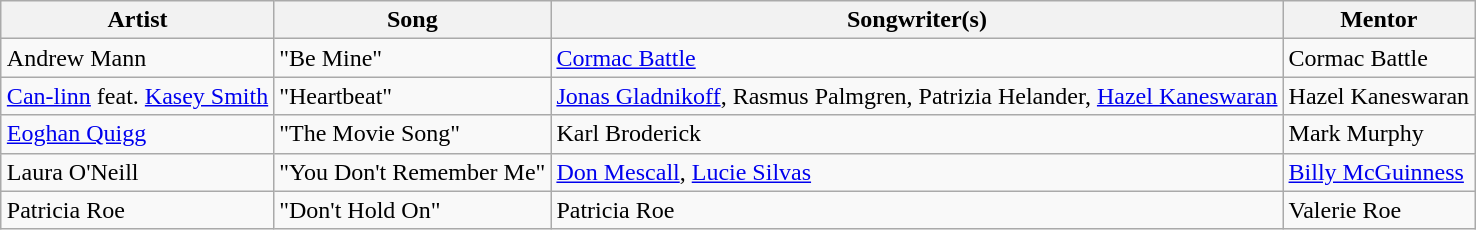<table class="sortable wikitable" style="margin: 1em auto 1em auto">
<tr>
<th>Artist</th>
<th>Song</th>
<th>Songwriter(s)</th>
<th>Mentor</th>
</tr>
<tr>
<td>Andrew Mann</td>
<td>"Be Mine"</td>
<td><a href='#'>Cormac Battle</a></td>
<td>Cormac Battle</td>
</tr>
<tr>
<td><a href='#'>Can-linn</a> feat. <a href='#'>Kasey Smith</a></td>
<td>"Heartbeat"</td>
<td><a href='#'>Jonas Gladnikoff</a>, Rasmus Palmgren, Patrizia Helander, <a href='#'>Hazel Kaneswaran</a></td>
<td>Hazel Kaneswaran</td>
</tr>
<tr>
<td><a href='#'>Eoghan Quigg</a></td>
<td>"The Movie Song"</td>
<td>Karl Broderick</td>
<td>Mark Murphy</td>
</tr>
<tr>
<td>Laura O'Neill</td>
<td>"You Don't Remember Me"</td>
<td><a href='#'>Don Mescall</a>, <a href='#'>Lucie Silvas</a></td>
<td><a href='#'>Billy McGuinness</a></td>
</tr>
<tr>
<td>Patricia Roe</td>
<td>"Don't Hold On"</td>
<td>Patricia Roe</td>
<td>Valerie Roe</td>
</tr>
</table>
